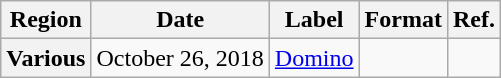<table class="wikitable plainrowheaders">
<tr>
<th scope="col">Region</th>
<th scope="col">Date</th>
<th scope="col">Label</th>
<th scope="col">Format</th>
<th scope="col">Ref.</th>
</tr>
<tr>
<th scope="row">Various</th>
<td>October 26, 2018</td>
<td><a href='#'>Domino</a></td>
<td></td>
<td></td>
</tr>
</table>
